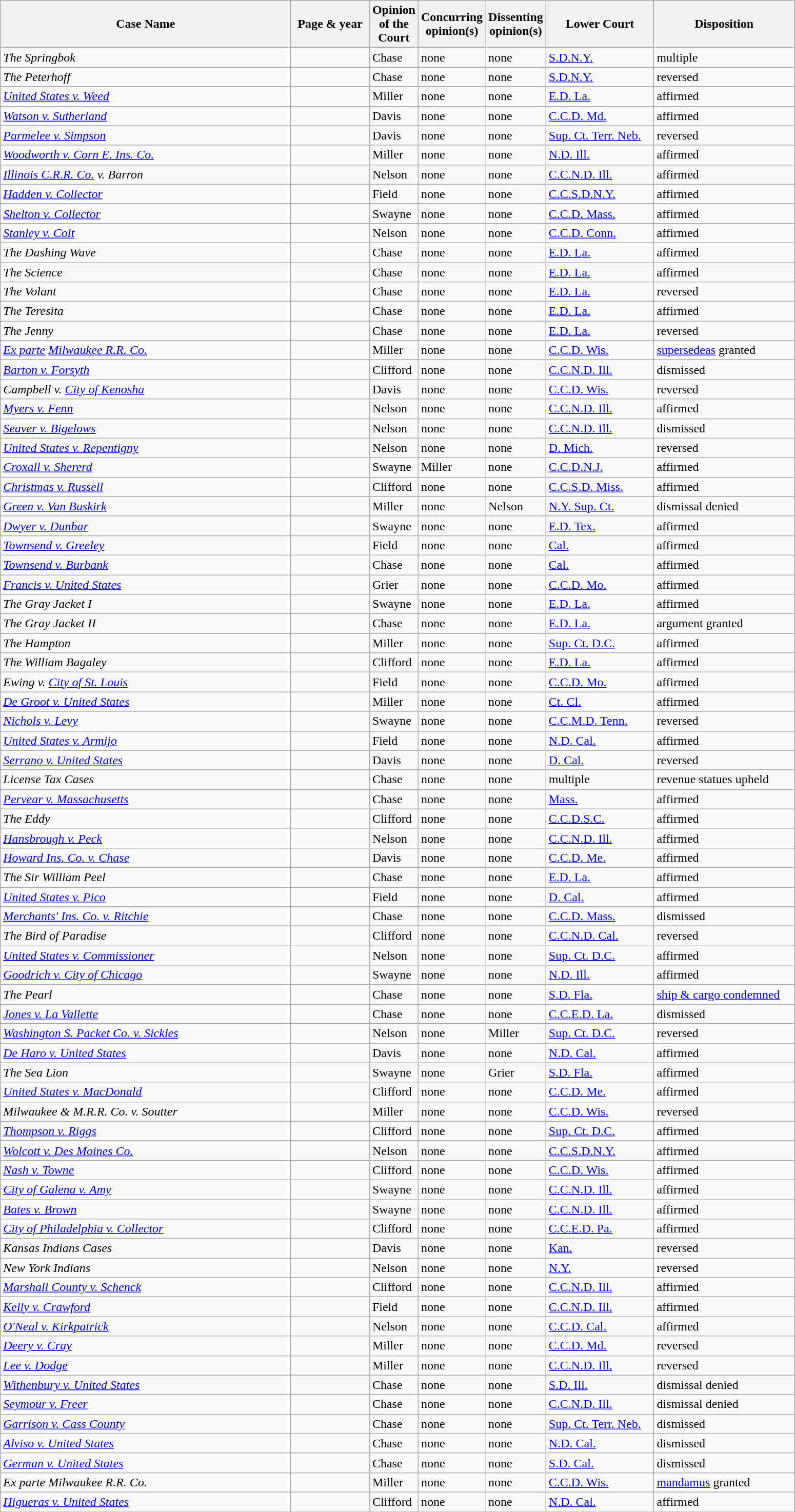<table class="wikitable sortable">
<tr>
<th scope="col" style="width: 370px;">Case Name</th>
<th scope="col" style="width: 95px;">Page & year</th>
<th scope="col" style="width: 10px;">Opinion of the Court</th>
<th scope="col" style="width: 10px;">Concurring opinion(s)</th>
<th scope="col" style="width: 10px;">Dissenting opinion(s)</th>
<th scope="col" style="width: 133px;">Lower Court</th>
<th scope="col" style="width: 175px;">Disposition</th>
</tr>
<tr>
<td><em>The Springbok</em></td>
<td align="right"></td>
<td>Chase</td>
<td>none</td>
<td>none</td>
<td><a href='#'>S.D.N.Y.</a></td>
<td>multiple</td>
</tr>
<tr>
<td><em>The Peterhoff</em></td>
<td align="right"></td>
<td>Chase</td>
<td>none</td>
<td>none</td>
<td><a href='#'>S.D.N.Y.</a></td>
<td>reversed</td>
</tr>
<tr>
<td><em><a href='#'>United States v. Weed</a></em></td>
<td align="right"></td>
<td>Miller</td>
<td>none</td>
<td>none</td>
<td><a href='#'>E.D. La.</a></td>
<td>affirmed</td>
</tr>
<tr>
<td><em><a href='#'>Watson v. Sutherland</a></em></td>
<td align="right"></td>
<td>Davis</td>
<td>none</td>
<td>none</td>
<td><a href='#'>C.C.D. Md.</a></td>
<td>affirmed</td>
</tr>
<tr>
<td><em><a href='#'>Parmelee v. Simpson</a></em></td>
<td align="right"></td>
<td>Davis</td>
<td>none</td>
<td>none</td>
<td><a href='#'>Sup. Ct. Terr. Neb.</a></td>
<td>reversed</td>
</tr>
<tr>
<td><em><a href='#'>Woodworth v. Corn E. Ins. Co.</a></em></td>
<td align="right"></td>
<td>Miller</td>
<td>none</td>
<td>none</td>
<td><a href='#'>N.D. Ill.</a></td>
<td>affirmed</td>
</tr>
<tr>
<td><em><a href='#'>Illinois C.R.R. Co.</a> v. Barron</em></td>
<td align="right"></td>
<td>Nelson</td>
<td>none</td>
<td>none</td>
<td><a href='#'>C.C.N.D. Ill.</a></td>
<td>affirmed</td>
</tr>
<tr>
<td><em><a href='#'>Hadden v. Collector</a></em></td>
<td align="right"></td>
<td>Field</td>
<td>none</td>
<td>none</td>
<td><a href='#'>C.C.S.D.N.Y.</a></td>
<td>affirmed</td>
</tr>
<tr>
<td><em><a href='#'>Shelton v. Collector</a></em></td>
<td align="right"></td>
<td>Swayne</td>
<td>none</td>
<td>none</td>
<td><a href='#'>C.C.D. Mass.</a></td>
<td>affirmed</td>
</tr>
<tr>
<td><em><a href='#'>Stanley v. Colt</a></em></td>
<td align="right"></td>
<td>Nelson</td>
<td>none</td>
<td>none</td>
<td><a href='#'>C.C.D. Conn.</a></td>
<td>affirmed</td>
</tr>
<tr>
<td><em>The Dashing Wave</em></td>
<td align="right"></td>
<td>Chase</td>
<td>none</td>
<td>none</td>
<td><a href='#'>E.D. La.</a></td>
<td>affirmed</td>
</tr>
<tr>
<td><em>The Science</em></td>
<td align="right"></td>
<td>Chase</td>
<td>none</td>
<td>none</td>
<td><a href='#'>E.D. La.</a></td>
<td>affirmed</td>
</tr>
<tr>
<td><em>The Volant</em></td>
<td align="right"></td>
<td>Chase</td>
<td>none</td>
<td>none</td>
<td><a href='#'>E.D. La.</a></td>
<td>reversed</td>
</tr>
<tr>
<td><em>The Teresita</em></td>
<td align="right"></td>
<td>Chase</td>
<td>none</td>
<td>none</td>
<td><a href='#'>E.D. La.</a></td>
<td>affirmed</td>
</tr>
<tr>
<td><em>The Jenny</em></td>
<td align="right"></td>
<td>Chase</td>
<td>none</td>
<td>none</td>
<td><a href='#'>E.D. La.</a></td>
<td>reversed</td>
</tr>
<tr>
<td><em><a href='#'>Ex parte</a> <a href='#'>Milwaukee R.R. Co.</a></em></td>
<td align="right"></td>
<td>Miller</td>
<td>none</td>
<td>none</td>
<td><a href='#'>C.C.D. Wis.</a></td>
<td><a href='#'>supersedeas</a> granted</td>
</tr>
<tr>
<td><em><a href='#'>Barton v. Forsyth</a></em></td>
<td align="right"></td>
<td>Clifford</td>
<td>none</td>
<td>none</td>
<td><a href='#'>C.C.N.D. Ill.</a></td>
<td>dismissed</td>
</tr>
<tr>
<td><em>Campbell v. <a href='#'>City of Kenosha</a></em></td>
<td align="right"></td>
<td>Davis</td>
<td>none</td>
<td>none</td>
<td><a href='#'>C.C.D. Wis.</a></td>
<td>reversed</td>
</tr>
<tr>
<td><em><a href='#'>Myers v. Fenn</a></em></td>
<td align="right"></td>
<td>Nelson</td>
<td>none</td>
<td>none</td>
<td><a href='#'>C.C.N.D. Ill.</a></td>
<td>affirmed</td>
</tr>
<tr>
<td><em><a href='#'>Seaver v. Bigelows</a></em></td>
<td align="right"></td>
<td>Nelson</td>
<td>none</td>
<td>none</td>
<td><a href='#'>C.C.N.D. Ill.</a></td>
<td>dismissed</td>
</tr>
<tr>
<td><em><a href='#'>United States v. Repentigny</a></em></td>
<td align="right"></td>
<td>Nelson</td>
<td>none</td>
<td>none</td>
<td><a href='#'>D. Mich.</a></td>
<td>reversed</td>
</tr>
<tr>
<td><em><a href='#'>Croxall v. Shererd</a></em></td>
<td align="right"></td>
<td>Swayne</td>
<td>Miller</td>
<td>none</td>
<td><a href='#'>C.C.D.N.J.</a></td>
<td>affirmed</td>
</tr>
<tr>
<td><em><a href='#'>Christmas v. Russell</a></em></td>
<td align="right"></td>
<td>Clifford</td>
<td>none</td>
<td>none</td>
<td><a href='#'>C.C.S.D. Miss.</a></td>
<td>affirmed</td>
</tr>
<tr>
<td><em><a href='#'>Green v. Van Buskirk</a></em></td>
<td align="right"></td>
<td>Miller</td>
<td>none</td>
<td>Nelson</td>
<td><a href='#'>N.Y. Sup. Ct.</a></td>
<td>dismissal denied</td>
</tr>
<tr>
<td><em><a href='#'>Dwyer v. Dunbar</a></em></td>
<td align="right"></td>
<td>Swayne</td>
<td>none</td>
<td>none</td>
<td><a href='#'>E.D. Tex.</a></td>
<td>affirmed</td>
</tr>
<tr>
<td><em><a href='#'>Townsend v. Greeley</a></em></td>
<td align="right"></td>
<td>Field</td>
<td>none</td>
<td>none</td>
<td><a href='#'>Cal.</a></td>
<td>affirmed</td>
</tr>
<tr>
<td><em><a href='#'>Townsend v. Burbank</a></em></td>
<td align="right"></td>
<td>Chase</td>
<td>none</td>
<td>none</td>
<td><a href='#'>Cal.</a></td>
<td>affirmed</td>
</tr>
<tr>
<td><em><a href='#'>Francis v. United States</a></em></td>
<td align="right"></td>
<td>Grier</td>
<td>none</td>
<td>none</td>
<td><a href='#'>C.C.D. Mo.</a></td>
<td>affirmed</td>
</tr>
<tr>
<td><em>The Gray Jacket I</em></td>
<td align="right"></td>
<td>Swayne</td>
<td>none</td>
<td>none</td>
<td><a href='#'>E.D. La.</a></td>
<td>affirmed</td>
</tr>
<tr>
<td><em>The Gray Jacket II</em></td>
<td align="right"></td>
<td>Chase</td>
<td>none</td>
<td>none</td>
<td><a href='#'>E.D. La.</a></td>
<td>argument granted</td>
</tr>
<tr>
<td><em>The Hampton</em></td>
<td align="right"></td>
<td>Miller</td>
<td>none</td>
<td>none</td>
<td><a href='#'>Sup. Ct. D.C.</a></td>
<td>affirmed</td>
</tr>
<tr>
<td><em>The William Bagaley</em></td>
<td align="right"></td>
<td>Clifford</td>
<td>none</td>
<td>none</td>
<td><a href='#'>E.D. La.</a></td>
<td>affirmed</td>
</tr>
<tr>
<td><em>Ewing v. <a href='#'>City of St. Louis</a></em></td>
<td align="right"></td>
<td>Field</td>
<td>none</td>
<td>none</td>
<td><a href='#'>C.C.D. Mo.</a></td>
<td>affirmed</td>
</tr>
<tr>
<td><em><a href='#'>De Groot v. United States</a></em></td>
<td align="right"></td>
<td>Miller</td>
<td>none</td>
<td>none</td>
<td><a href='#'>Ct. Cl.</a></td>
<td>affirmed</td>
</tr>
<tr>
<td><em><a href='#'>Nichols v. Levy</a></em></td>
<td align="right"></td>
<td>Swayne</td>
<td>none</td>
<td>none</td>
<td><a href='#'>C.C.M.D. Tenn.</a></td>
<td>reversed</td>
</tr>
<tr>
<td><em><a href='#'>United States v. Armijo</a></em></td>
<td align="right"></td>
<td>Field</td>
<td>none</td>
<td>none</td>
<td><a href='#'>N.D. Cal.</a></td>
<td>affirmed</td>
</tr>
<tr>
<td><em><a href='#'>Serrano v. United States</a></em></td>
<td align="right"></td>
<td>Davis</td>
<td>none</td>
<td>none</td>
<td><a href='#'>D. Cal.</a></td>
<td>reversed</td>
</tr>
<tr>
<td><em>License Tax Cases</em></td>
<td align="right"></td>
<td>Chase</td>
<td>none</td>
<td>none</td>
<td>multiple</td>
<td>revenue statues upheld</td>
</tr>
<tr>
<td><em><a href='#'>Pervear v. Massachusetts</a></em></td>
<td align="right"></td>
<td>Chase</td>
<td>none</td>
<td>none</td>
<td><a href='#'>Mass.</a></td>
<td>affirmed</td>
</tr>
<tr>
<td><em>The Eddy</em></td>
<td align="right"></td>
<td>Clifford</td>
<td>none</td>
<td>none</td>
<td><a href='#'>C.C.D.S.C.</a></td>
<td>affirmed</td>
</tr>
<tr>
<td><em><a href='#'>Hansbrough v. Peck</a></em></td>
<td align="right"></td>
<td>Nelson</td>
<td>none</td>
<td>none</td>
<td><a href='#'>C.C.N.D. Ill.</a></td>
<td>affirmed</td>
</tr>
<tr>
<td><em><a href='#'>Howard Ins. Co. v. Chase</a></em></td>
<td align="right"></td>
<td>Davis</td>
<td>none</td>
<td>none</td>
<td><a href='#'>C.C.D. Me.</a></td>
<td>affirmed</td>
</tr>
<tr>
<td><em>The Sir William Peel</em></td>
<td align="right"></td>
<td>Chase</td>
<td>none</td>
<td>none</td>
<td><a href='#'>E.D. La.</a></td>
<td>affirmed</td>
</tr>
<tr>
<td><em><a href='#'>United States v. Pico</a></em></td>
<td align="right"></td>
<td>Field</td>
<td>none</td>
<td>none</td>
<td><a href='#'>D. Cal.</a></td>
<td>affirmed</td>
</tr>
<tr>
<td><em><a href='#'>Merchants' Ins. Co. v. Ritchie</a></em></td>
<td align="right"></td>
<td>Chase</td>
<td>none</td>
<td>none</td>
<td><a href='#'>C.C.D. Mass.</a></td>
<td>dismissed</td>
</tr>
<tr>
<td><em>The Bird of Paradise</em></td>
<td align="right"></td>
<td>Clifford</td>
<td>none</td>
<td>none</td>
<td><a href='#'>C.C.N.D. Cal.</a></td>
<td>reversed</td>
</tr>
<tr>
<td><em><a href='#'>United States v. Commissioner</a></em></td>
<td align="right"></td>
<td>Nelson</td>
<td>none</td>
<td>none</td>
<td><a href='#'>Sup. Ct. D.C.</a></td>
<td>affirmed</td>
</tr>
<tr>
<td><em><a href='#'>Goodrich v. City of Chicago</a></em></td>
<td align="right"></td>
<td>Swayne</td>
<td>none</td>
<td>none</td>
<td><a href='#'>N.D. Ill.</a></td>
<td>affirmed</td>
</tr>
<tr>
<td><em>The Pearl</em></td>
<td align="right"></td>
<td>Chase</td>
<td>none</td>
<td>none</td>
<td><a href='#'>S.D. Fla.</a></td>
<td><a href='#'>ship & cargo condemned</a></td>
</tr>
<tr>
<td><em><a href='#'>Jones v. La Vallette</a></em></td>
<td align="right"></td>
<td>Chase</td>
<td>none</td>
<td>none</td>
<td><a href='#'>C.C.E.D. La.</a></td>
<td>dismissed</td>
</tr>
<tr>
<td><em><a href='#'>Washington S. Packet Co. v. Sickles</a></em></td>
<td align="right"></td>
<td>Nelson</td>
<td>none</td>
<td>Miller</td>
<td><a href='#'>Sup. Ct. D.C.</a></td>
<td>reversed</td>
</tr>
<tr>
<td><em><a href='#'>De Haro v. United States</a></em></td>
<td align="right"></td>
<td>Davis</td>
<td>none</td>
<td>none</td>
<td><a href='#'>N.D. Cal.</a></td>
<td>affirmed</td>
</tr>
<tr>
<td><em>The Sea Lion</em></td>
<td align="right"></td>
<td>Swayne</td>
<td>none</td>
<td>Grier</td>
<td><a href='#'>S.D. Fla.</a></td>
<td>affirmed</td>
</tr>
<tr>
<td><em><a href='#'>United States v. MacDonald</a></em></td>
<td align="right"></td>
<td>Clifford</td>
<td>none</td>
<td>none</td>
<td><a href='#'>C.C.D. Me.</a></td>
<td>affirmed</td>
</tr>
<tr>
<td><em>Milwaukee & M.R.R. Co. v. Soutter</em></td>
<td align="right"></td>
<td>Miller</td>
<td>none</td>
<td>none</td>
<td><a href='#'>C.C.D. Wis.</a></td>
<td>reversed</td>
</tr>
<tr>
<td><em><a href='#'>Thompson v. Riggs</a></em></td>
<td align="right"></td>
<td>Clifford</td>
<td>none</td>
<td>none</td>
<td><a href='#'>Sup. Ct. D.C.</a></td>
<td>affirmed</td>
</tr>
<tr>
<td><em><a href='#'>Wolcott v. Des Moines Co.</a></em></td>
<td align="right"></td>
<td>Nelson</td>
<td>none</td>
<td>none</td>
<td><a href='#'>C.C.S.D.N.Y.</a></td>
<td>affirmed</td>
</tr>
<tr>
<td><em><a href='#'>Nash v. Towne</a></em></td>
<td align="right"></td>
<td>Clifford</td>
<td>none</td>
<td>none</td>
<td><a href='#'>C.C.D. Wis.</a></td>
<td>affirmed</td>
</tr>
<tr>
<td><em><a href='#'>City of Galena v. Amy</a></em></td>
<td align="right"></td>
<td>Swayne</td>
<td>none</td>
<td>none</td>
<td><a href='#'>C.C.N.D. Ill.</a></td>
<td>affirmed</td>
</tr>
<tr>
<td><em><a href='#'>Bates v. Brown</a></em></td>
<td align="right"></td>
<td>Swayne</td>
<td>none</td>
<td>none</td>
<td><a href='#'>C.C.N.D. Ill.</a></td>
<td>affirmed</td>
</tr>
<tr>
<td><em><a href='#'>City of Philadelphia v. Collector</a></em></td>
<td align="right"></td>
<td>Clifford</td>
<td>none</td>
<td>none</td>
<td><a href='#'>C.C.E.D. Pa.</a></td>
<td>affirmed</td>
</tr>
<tr>
<td><em>Kansas Indians Cases</em></td>
<td align="right"></td>
<td>Davis</td>
<td>none</td>
<td>none</td>
<td><a href='#'>Kan.</a></td>
<td>reversed</td>
</tr>
<tr>
<td><em>New York Indians</em></td>
<td align="right"></td>
<td>Nelson</td>
<td>none</td>
<td>none</td>
<td><a href='#'>N.Y.</a></td>
<td>reversed</td>
</tr>
<tr>
<td><em><a href='#'>Marshall County v. Schenck</a></em></td>
<td align="right"></td>
<td>Clifford</td>
<td>none</td>
<td>none</td>
<td><a href='#'>C.C.N.D. Ill.</a></td>
<td>affirmed</td>
</tr>
<tr>
<td><em><a href='#'>Kelly v. Crawford</a></em></td>
<td align="right"></td>
<td>Field</td>
<td>none</td>
<td>none</td>
<td><a href='#'>C.C.N.D. Ill.</a></td>
<td>affirmed</td>
</tr>
<tr>
<td><em><a href='#'>O'Neal v. Kirkpatrick</a></em></td>
<td align="right"></td>
<td>Nelson</td>
<td>none</td>
<td>none</td>
<td><a href='#'>C.C.D. Cal.</a></td>
<td>affirmed</td>
</tr>
<tr>
<td><em><a href='#'>Deery v. Cray</a></em></td>
<td align="right"></td>
<td>Miller</td>
<td>none</td>
<td>none</td>
<td><a href='#'>C.C.D. Md.</a></td>
<td>reversed</td>
</tr>
<tr>
<td><em><a href='#'>Lee v. Dodge</a></em></td>
<td align="right"></td>
<td>Miller</td>
<td>none</td>
<td>none</td>
<td><a href='#'>C.C.N.D. Ill.</a></td>
<td>reversed</td>
</tr>
<tr>
<td><em><a href='#'>Withenbury v. United States</a></em></td>
<td align="right"></td>
<td>Chase</td>
<td>none</td>
<td>none</td>
<td><a href='#'>S.D. Ill.</a></td>
<td>dismissal denied</td>
</tr>
<tr>
<td><em><a href='#'>Seymour v. Freer</a></em></td>
<td align="right"></td>
<td>Chase</td>
<td>none</td>
<td>none</td>
<td><a href='#'>C.C.N.D. Ill.</a></td>
<td>dismissal denied</td>
</tr>
<tr>
<td><em><a href='#'>Garrison v. Cass County</a></em></td>
<td align="right"></td>
<td>Chase</td>
<td>none</td>
<td>none</td>
<td><a href='#'>Sup. Ct. Terr. Neb.</a></td>
<td>dismissed</td>
</tr>
<tr>
<td><em><a href='#'>Alviso v. United States</a></em></td>
<td align="right"></td>
<td>Chase</td>
<td>none</td>
<td>none</td>
<td><a href='#'>N.D. Cal.</a></td>
<td>dismissed</td>
</tr>
<tr>
<td><em><a href='#'>German v. United States</a></em></td>
<td align="right"></td>
<td>Chase</td>
<td>none</td>
<td>none</td>
<td><a href='#'>S.D. Cal.</a></td>
<td>dismissed</td>
</tr>
<tr>
<td><em>Ex parte Milwaukee R.R. Co.</em></td>
<td align="right"></td>
<td>Miller</td>
<td>none</td>
<td>none</td>
<td><a href='#'>C.C.D. Wis.</a></td>
<td><a href='#'>mandamus</a> granted</td>
</tr>
<tr>
<td><em><a href='#'>Higueras v. United States</a></em></td>
<td align="right"></td>
<td>Clifford</td>
<td>none</td>
<td>none</td>
<td><a href='#'>N.D. Cal.</a></td>
<td>affirmed</td>
</tr>
<tr>
</tr>
</table>
